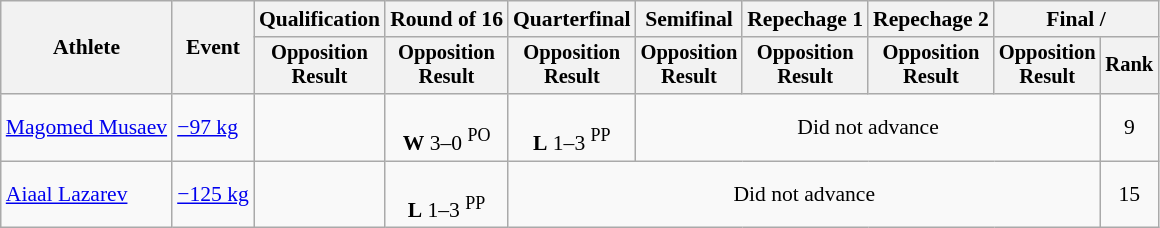<table class="wikitable" style="font-size:90%">
<tr>
<th rowspan=2>Athlete</th>
<th rowspan=2>Event</th>
<th>Qualification</th>
<th>Round of 16</th>
<th>Quarterfinal</th>
<th>Semifinal</th>
<th>Repechage 1</th>
<th>Repechage 2</th>
<th colspan=2>Final / </th>
</tr>
<tr style="font-size: 95%">
<th>Opposition<br>Result</th>
<th>Opposition<br>Result</th>
<th>Opposition<br>Result</th>
<th>Opposition<br>Result</th>
<th>Opposition<br>Result</th>
<th>Opposition<br>Result</th>
<th>Opposition<br>Result</th>
<th>Rank</th>
</tr>
<tr align=center>
<td align=left><a href='#'>Magomed Musaev</a></td>
<td align=left><a href='#'>−97 kg</a></td>
<td></td>
<td><br><strong>W</strong> 3–0 <sup>PO</sup></td>
<td><br><strong>L</strong> 1–3 <sup>PP</sup></td>
<td colspan=4>Did not advance</td>
<td>9</td>
</tr>
<tr align=center>
<td align=left><a href='#'>Aiaal Lazarev</a></td>
<td align=left><a href='#'>−125 kg</a></td>
<td></td>
<td><br><strong>L</strong> 1–3 <sup>PP</sup></td>
<td colspan=5>Did not advance</td>
<td>15</td>
</tr>
</table>
